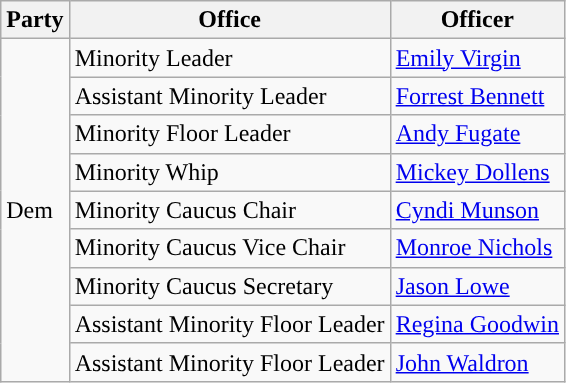<table class=wikitable>
<tr>
<th>Party</th>
<th>Office</th>
<th>Officer</th>
</tr>
<tr>
<td rowspan=9 style="background: ">Dem</td>
<td>Minority Leader</td>
<td><a href='#'>Emily Virgin</a></td>
</tr>
<tr>
<td>Assistant Minority Leader</td>
<td><a href='#'>Forrest Bennett</a></td>
</tr>
<tr>
<td>Minority Floor Leader</td>
<td><a href='#'>Andy Fugate</a></td>
</tr>
<tr>
<td>Minority Whip</td>
<td><a href='#'>Mickey Dollens</a></td>
</tr>
<tr>
<td>Minority Caucus Chair</td>
<td><a href='#'>Cyndi Munson</a></td>
</tr>
<tr>
<td>Minority Caucus Vice Chair</td>
<td><a href='#'>Monroe Nichols</a></td>
</tr>
<tr>
<td>Minority Caucus Secretary</td>
<td><a href='#'>Jason Lowe</a></td>
</tr>
<tr>
<td>Assistant Minority Floor Leader</td>
<td><a href='#'>Regina Goodwin</a></td>
</tr>
<tr>
<td>Assistant Minority Floor Leader</td>
<td><a href='#'>John Waldron</a></td>
</tr>
</table>
